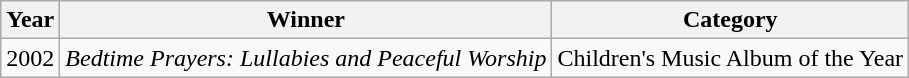<table class="wikitable">
<tr>
<th>Year</th>
<th>Winner</th>
<th>Category</th>
</tr>
<tr>
<td>2002</td>
<td><em>Bedtime Prayers: Lullabies and Peaceful Worship</em></td>
<td>Children's Music Album of the Year</td>
</tr>
</table>
